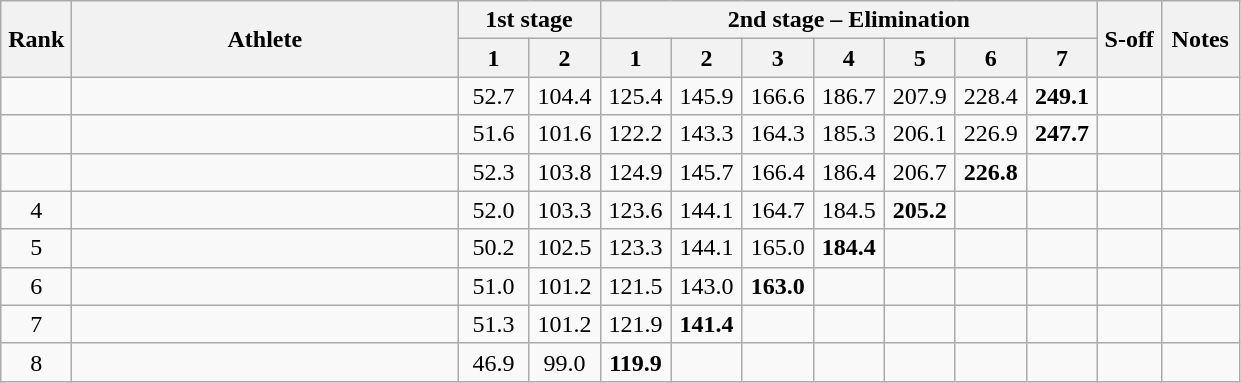<table class="wikitable" style="text-align:center">
<tr>
<th rowspan=2 width=40>Rank</th>
<th rowspan=2 width=250>Athlete</th>
<th colspan=2>1st stage</th>
<th colspan=7>2nd stage – Elimination</th>
<th rowspan=2 width=35>S-off</th>
<th rowspan=2 width=45>Notes</th>
</tr>
<tr>
<th width=40>1</th>
<th width=40>2</th>
<th width=40>1</th>
<th width=40>2</th>
<th width=40>3</th>
<th width=40>4</th>
<th width=40>5</th>
<th width=40>6</th>
<th width=40>7</th>
</tr>
<tr>
<td></td>
<td align=left></td>
<td>52.7</td>
<td>104.4</td>
<td>125.4</td>
<td>145.9</td>
<td>166.6</td>
<td>186.7</td>
<td>207.9</td>
<td>228.4</td>
<td><strong>249.1</strong></td>
<td></td>
<td></td>
</tr>
<tr>
<td></td>
<td align=left></td>
<td>51.6</td>
<td>101.6</td>
<td>122.2</td>
<td>143.3</td>
<td>164.3</td>
<td>185.3</td>
<td>206.1</td>
<td>226.9</td>
<td><strong>247.7</strong></td>
<td></td>
<td></td>
</tr>
<tr>
<td></td>
<td align=left></td>
<td>52.3</td>
<td>103.8</td>
<td>124.9</td>
<td>145.7</td>
<td>166.4</td>
<td>186.4</td>
<td>206.7</td>
<td><strong>226.8</strong></td>
<td></td>
<td></td>
<td></td>
</tr>
<tr>
<td>4</td>
<td align=left></td>
<td>52.0</td>
<td>103.3</td>
<td>123.6</td>
<td>144.1</td>
<td>164.7</td>
<td>184.5</td>
<td><strong>205.2</strong></td>
<td></td>
<td></td>
<td></td>
<td></td>
</tr>
<tr>
<td>5</td>
<td align=left></td>
<td>50.2</td>
<td>102.5</td>
<td>123.3</td>
<td>144.1</td>
<td>165.0</td>
<td><strong>184.4</strong></td>
<td></td>
<td></td>
<td></td>
<td></td>
<td></td>
</tr>
<tr>
<td>6</td>
<td align=left></td>
<td>51.0</td>
<td>101.2</td>
<td>121.5</td>
<td>143.0</td>
<td><strong>163.0</strong></td>
<td></td>
<td></td>
<td></td>
<td></td>
<td></td>
<td></td>
</tr>
<tr>
<td>7</td>
<td align=left></td>
<td>51.3</td>
<td>101.2</td>
<td>121.9</td>
<td><strong>141.4</strong></td>
<td></td>
<td></td>
<td></td>
<td></td>
<td></td>
<td></td>
<td></td>
</tr>
<tr>
<td>8</td>
<td align=left></td>
<td>46.9</td>
<td>99.0</td>
<td><strong>119.9</strong></td>
<td></td>
<td></td>
<td></td>
<td></td>
<td></td>
<td></td>
<td></td>
<td></td>
</tr>
</table>
